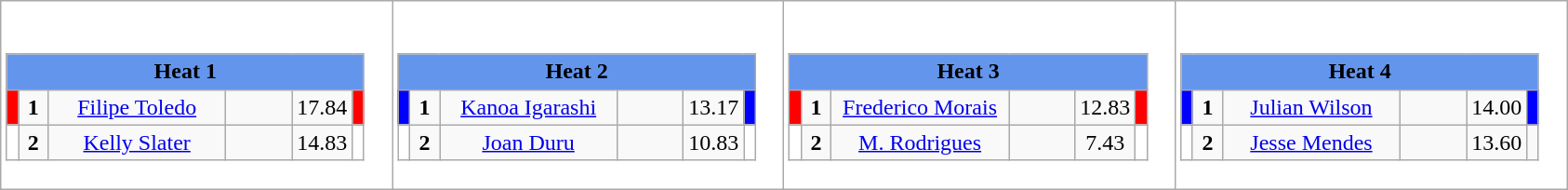<table class="wikitable" style="background:#fff;">
<tr>
<td><div><br><table class="wikitable">
<tr>
<td colspan="6"  style="text-align:center; background:#6495ed;"><strong>Heat 1</strong></td>
</tr>
<tr>
<td style="width:01px; background: #f00;"></td>
<td style="width:14px; text-align:center;"><strong>1</strong></td>
<td style="width:120px; text-align:center;"><a href='#'>Filipe Toledo</a></td>
<td style="width:40px; text-align:center;"></td>
<td style="width:20px; text-align:center;">17.84</td>
<td style="width:01px; background: #f00;"></td>
</tr>
<tr>
<td style="width:01px; background: #fff;"></td>
<td style="width:14px; text-align:center;"><strong>2</strong></td>
<td style="width:120px; text-align:center;"><a href='#'>Kelly Slater</a></td>
<td style="width:40px; text-align:center;"></td>
<td style="width:20px; text-align:center;">14.83</td>
<td style="width:01px; background: #fff;"></td>
</tr>
</table>
</div></td>
<td><div><br><table class="wikitable">
<tr>
<td colspan="6"  style="text-align:center; background:#6495ed;"><strong>Heat 2</strong></td>
</tr>
<tr>
<td style="width:01px; background: #00f;"></td>
<td style="width:14px; text-align:center;"><strong>1</strong></td>
<td style="width:120px; text-align:center;"><a href='#'>Kanoa Igarashi</a></td>
<td style="width:40px; text-align:center;"></td>
<td style="width:20px; text-align:center;">13.17</td>
<td style="width:01px; background: #00f;"></td>
</tr>
<tr>
<td style="width:01px; background: #fff;"></td>
<td style="width:14px; text-align:center;"><strong>2</strong></td>
<td style="width:120px; text-align:center;"><a href='#'>Joan Duru</a></td>
<td style="width:40px; text-align:center;"></td>
<td style="width:20px; text-align:center;">10.83</td>
<td style="width:01px; background: #fff;"></td>
</tr>
</table>
</div></td>
<td><div><br><table class="wikitable">
<tr>
<td colspan="6"  style="text-align:center; background:#6495ed;"><strong>Heat 3</strong></td>
</tr>
<tr>
<td style="width:01px; background: #f00;"></td>
<td style="width:14px; text-align:center;"><strong>1</strong></td>
<td style="width:120px; text-align:center;"><a href='#'>Frederico Morais</a></td>
<td style="width:40px; text-align:center;"></td>
<td style="width:20px; text-align:center;">12.83</td>
<td style="width:01px; background: #f00;"></td>
</tr>
<tr>
<td style="width:01px; background: #fff;"></td>
<td style="width:14px; text-align:center;"><strong>2</strong></td>
<td style="width:120px; text-align:center;"><a href='#'>M. Rodrigues</a></td>
<td style="width:40px; text-align:center;"></td>
<td style="width:20px; text-align:center;">7.43</td>
<td style="width:01px; background: #fff;"></td>
</tr>
</table>
</div></td>
<td><div><br><table class="wikitable">
<tr>
<td colspan="6"  style="text-align:center; background:#6495ed;"><strong>Heat 4</strong></td>
</tr>
<tr>
<td style="width:01px; background: #00f;"></td>
<td style="width:14px; text-align:center;"><strong>1</strong></td>
<td style="width:120px; text-align:center;"><a href='#'>Julian Wilson</a></td>
<td style="width:40px; text-align:center;"></td>
<td style="width:20px; text-align:center;">14.00</td>
<td style="width:01px; background: #00f;"></td>
</tr>
<tr>
<td style="width:01px; background: #fff;"></td>
<td style="width:14px; text-align:center;"><strong>2</strong></td>
<td style="width:120px; text-align:center;"><a href='#'>Jesse Mendes</a></td>
<td style="width:40px; text-align:center;"></td>
<td style="width:20px; text-align:center;">13.60</td>
<td style="width:01px; background: #ff;"></td>
</tr>
</table>
</div></td>
</tr>
</table>
